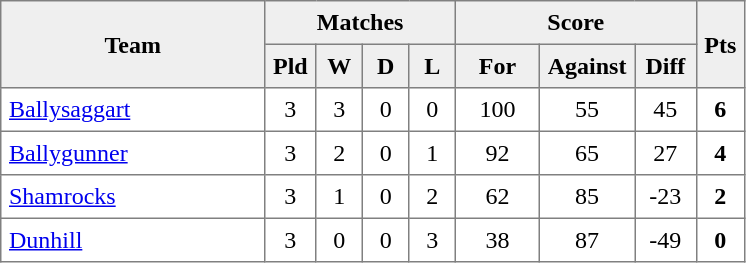<table style=border-collapse:collapse border=1 cellspacing=0 cellpadding=5>
<tr align=center bgcolor=#efefef>
<th rowspan=2 width=165>Team</th>
<th colspan=4>Matches</th>
<th colspan=3>Score</th>
<th rowspan=2width=20>Pts</th>
</tr>
<tr align=center bgcolor=#efefef>
<th width=20>Pld</th>
<th width=20>W</th>
<th width=20>D</th>
<th width=20>L</th>
<th width=45>For</th>
<th width=45>Against</th>
<th width=30>Diff</th>
</tr>
<tr align=center>
<td style="text-align:left;"><a href='#'>Ballysaggart</a></td>
<td>3</td>
<td>3</td>
<td>0</td>
<td>0</td>
<td>100</td>
<td>55</td>
<td>45</td>
<td><strong>6</strong></td>
</tr>
<tr align=center>
<td style="text-align:left;"><a href='#'>Ballygunner</a></td>
<td>3</td>
<td>2</td>
<td>0</td>
<td>1</td>
<td>92</td>
<td>65</td>
<td>27</td>
<td><strong>4</strong></td>
</tr>
<tr align=center>
<td style="text-align:left;"><a href='#'>Shamrocks</a></td>
<td>3</td>
<td>1</td>
<td>0</td>
<td>2</td>
<td>62</td>
<td>85</td>
<td>-23</td>
<td><strong>2</strong></td>
</tr>
<tr align=center>
<td style="text-align:left;"><a href='#'>Dunhill</a></td>
<td>3</td>
<td>0</td>
<td>0</td>
<td>3</td>
<td>38</td>
<td>87</td>
<td>-49</td>
<td><strong>0</strong></td>
</tr>
</table>
